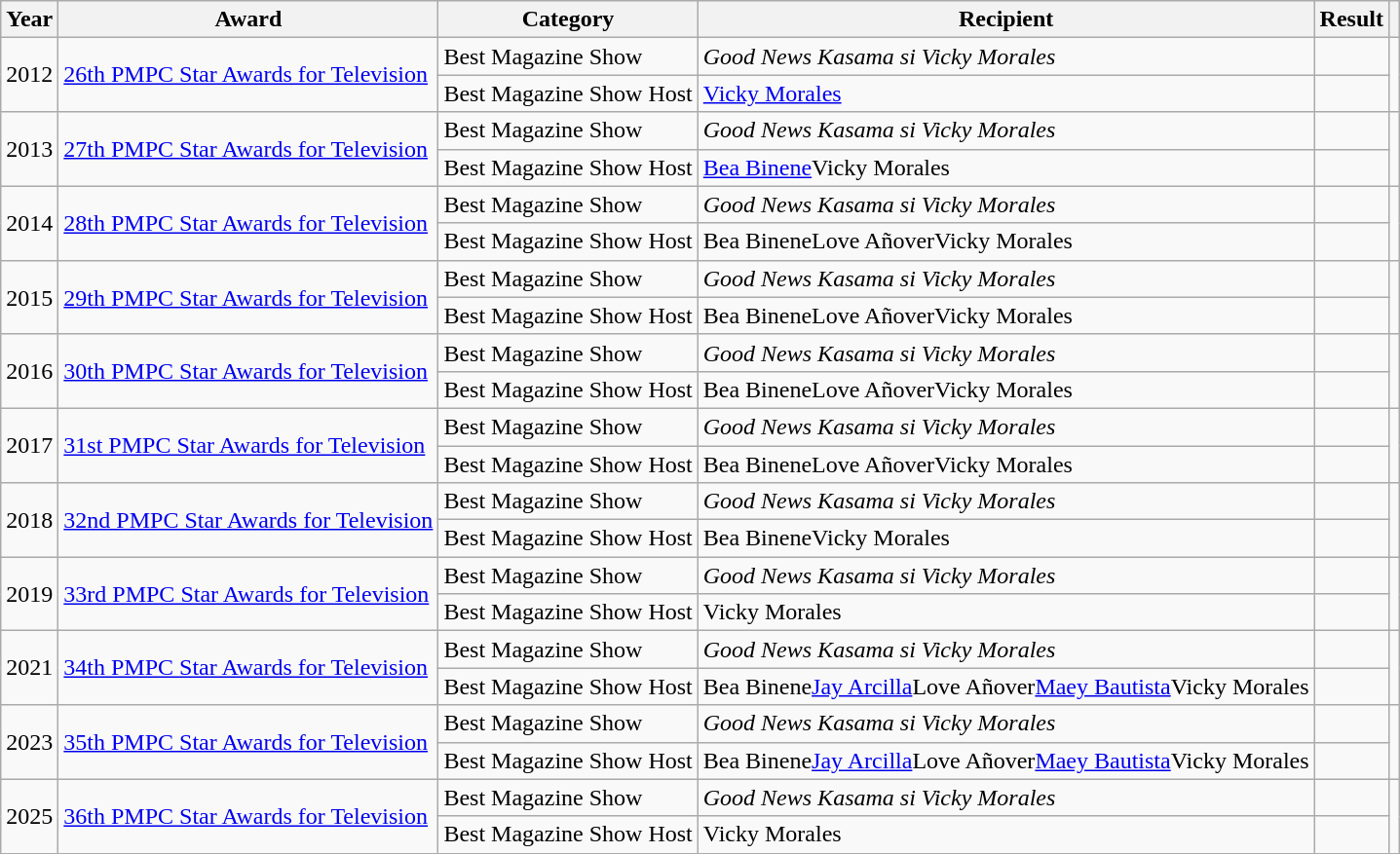<table class="wikitable">
<tr>
<th>Year</th>
<th>Award</th>
<th>Category</th>
<th>Recipient</th>
<th>Result</th>
<th></th>
</tr>
<tr>
<td rowspan=2>2012</td>
<td rowspan=2><a href='#'>26th PMPC Star Awards for Television</a></td>
<td>Best Magazine Show</td>
<td><em>Good News Kasama si Vicky Morales</em></td>
<td></td>
<td rowspan=2></td>
</tr>
<tr>
<td>Best Magazine Show Host</td>
<td><a href='#'>Vicky Morales</a></td>
<td></td>
</tr>
<tr>
<td rowspan=2>2013</td>
<td rowspan=2><a href='#'>27th PMPC Star Awards for Television</a></td>
<td>Best Magazine Show</td>
<td><em>Good News Kasama si Vicky Morales</em></td>
<td></td>
<td rowspan=2></td>
</tr>
<tr>
<td>Best Magazine Show Host</td>
<td><a href='#'>Bea Binene</a>Vicky Morales</td>
<td></td>
</tr>
<tr>
<td rowspan=2>2014</td>
<td rowspan=2><a href='#'>28th PMPC Star Awards for Television</a></td>
<td>Best Magazine Show</td>
<td><em>Good News Kasama si Vicky Morales</em></td>
<td></td>
<td rowspan=2></td>
</tr>
<tr>
<td>Best Magazine Show Host</td>
<td>Bea BineneLove AñoverVicky Morales</td>
<td></td>
</tr>
<tr>
<td rowspan=2>2015</td>
<td rowspan=2><a href='#'>29th PMPC Star Awards for Television</a></td>
<td>Best Magazine Show</td>
<td><em>Good News Kasama si Vicky Morales</em></td>
<td></td>
<td rowspan=2></td>
</tr>
<tr>
<td>Best Magazine Show Host</td>
<td>Bea BineneLove AñoverVicky Morales</td>
<td></td>
</tr>
<tr>
<td rowspan=2>2016</td>
<td rowspan=2><a href='#'>30th PMPC Star Awards for Television</a></td>
<td>Best Magazine Show</td>
<td><em>Good News Kasama si Vicky Morales</em></td>
<td></td>
<td rowspan=2></td>
</tr>
<tr>
<td>Best Magazine Show Host</td>
<td>Bea BineneLove AñoverVicky Morales</td>
<td></td>
</tr>
<tr>
<td rowspan=2>2017</td>
<td rowspan=2><a href='#'>31st PMPC Star Awards for Television</a></td>
<td>Best Magazine Show</td>
<td><em>Good News Kasama si Vicky Morales</em></td>
<td></td>
<td rowspan=2></td>
</tr>
<tr>
<td>Best Magazine Show Host</td>
<td>Bea BineneLove AñoverVicky Morales</td>
<td></td>
</tr>
<tr>
<td rowspan=2>2018</td>
<td rowspan=2><a href='#'>32nd PMPC Star Awards for Television</a></td>
<td>Best Magazine Show</td>
<td><em>Good News Kasama si Vicky Morales</em></td>
<td></td>
<td rowspan=2></td>
</tr>
<tr>
<td>Best Magazine Show Host</td>
<td>Bea BineneVicky Morales</td>
<td></td>
</tr>
<tr>
<td rowspan=2>2019</td>
<td rowspan=2><a href='#'>33rd PMPC Star Awards for Television</a></td>
<td>Best Magazine Show</td>
<td><em>Good News Kasama si Vicky Morales</em></td>
<td></td>
<td rowspan=2></td>
</tr>
<tr>
<td>Best Magazine Show Host</td>
<td>Vicky Morales</td>
<td></td>
</tr>
<tr>
<td rowspan=2>2021</td>
<td rowspan=2><a href='#'>34th PMPC Star Awards for Television</a></td>
<td>Best Magazine Show</td>
<td><em>Good News Kasama si Vicky Morales</em></td>
<td></td>
<td rowspan=2></td>
</tr>
<tr>
<td>Best Magazine Show Host</td>
<td>Bea Binene<a href='#'>Jay Arcilla</a>Love Añover<a href='#'>Maey Bautista</a>Vicky Morales</td>
<td></td>
</tr>
<tr>
<td rowspan=2>2023</td>
<td rowspan=2><a href='#'>35th PMPC Star Awards for Television</a></td>
<td>Best Magazine Show</td>
<td><em>Good News Kasama si Vicky Morales</em></td>
<td></td>
<td rowspan=2></td>
</tr>
<tr>
<td>Best Magazine Show Host</td>
<td>Bea Binene<a href='#'>Jay Arcilla</a>Love Añover<a href='#'>Maey Bautista</a>Vicky Morales</td>
<td></td>
</tr>
<tr>
<td rowspan=2>2025</td>
<td rowspan=2><a href='#'>36th PMPC Star Awards for Television</a></td>
<td>Best Magazine Show</td>
<td><em>Good News Kasama si Vicky Morales</em></td>
<td></td>
<td rowspan=2></td>
</tr>
<tr>
<td>Best Magazine Show Host</td>
<td>Vicky Morales</td>
<td></td>
</tr>
</table>
